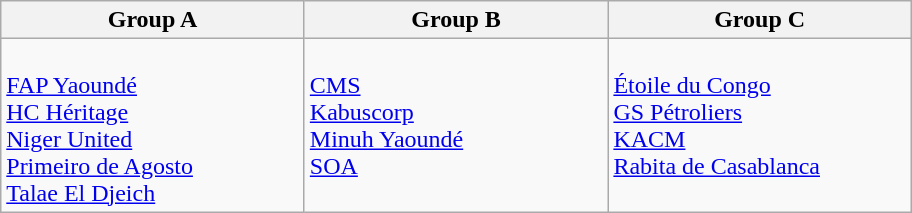<table class="wikitable">
<tr>
<th width=195px>Group A</th>
<th width=195px>Group B</th>
<th width=195px>Group C</th>
</tr>
<tr>
<td valign=top><br> <a href='#'>FAP Yaoundé</a><br>
 <a href='#'>HC Héritage</a><br>
 <a href='#'>Niger United</a><br>
 <a href='#'>Primeiro de Agosto</a><br>
 <a href='#'>Talae El Djeich</a></td>
<td valign=top><br> <a href='#'>CMS</a><br>
 <a href='#'>Kabuscorp</a><br>
 <a href='#'>Minuh Yaoundé</a><br>
 <a href='#'>SOA</a></td>
<td valign=top><br> <a href='#'>Étoile du Congo</a><br>
 <a href='#'>GS Pétroliers</a><br>
 <a href='#'>KACM</a><br>
 <a href='#'>Rabita de Casablanca</a></td>
</tr>
</table>
